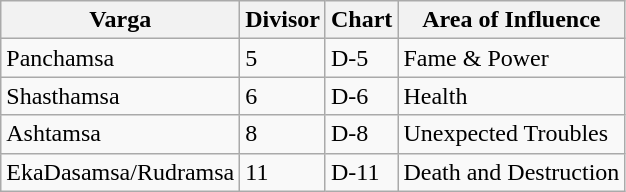<table class="wikitable">
<tr>
<th>Varga</th>
<th>Divisor</th>
<th>Chart</th>
<th>Area of Influence</th>
</tr>
<tr>
<td>Panchamsa</td>
<td>5</td>
<td>D-5</td>
<td>Fame & Power</td>
</tr>
<tr>
<td>Shasthamsa</td>
<td>6</td>
<td>D-6</td>
<td>Health</td>
</tr>
<tr>
<td>Ashtamsa</td>
<td>8</td>
<td>D-8</td>
<td>Unexpected Troubles</td>
</tr>
<tr>
<td>EkaDasamsa/Rudramsa</td>
<td>11</td>
<td>D-11</td>
<td>Death and Destruction</td>
</tr>
</table>
